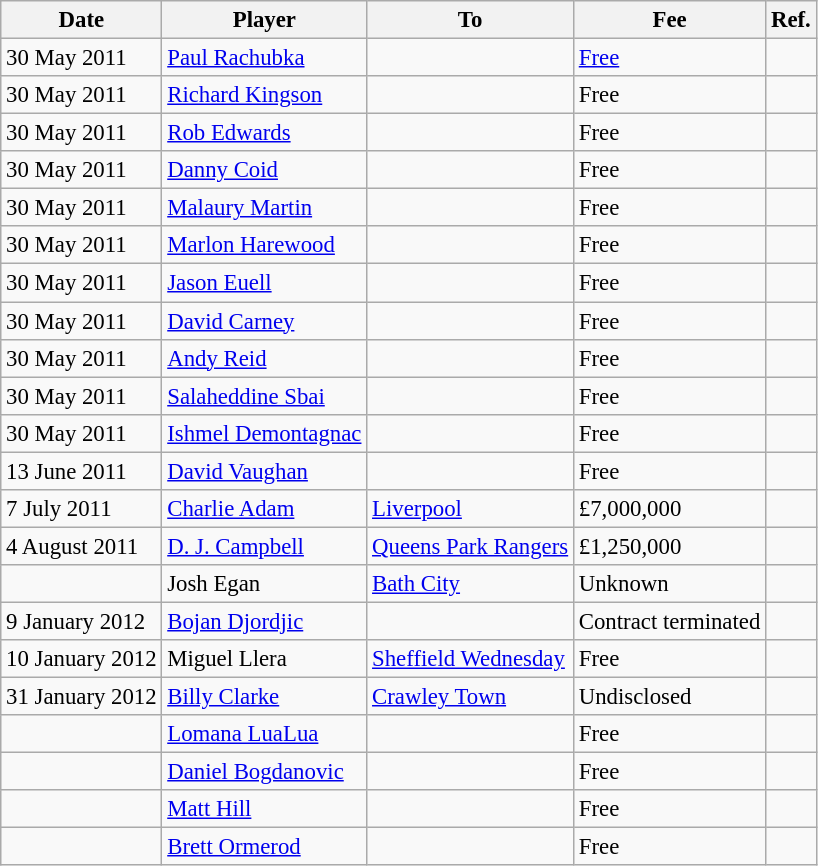<table class="wikitable" style="text-align:center; font-size:95%; text-align:left">
<tr>
<th>Date</th>
<th>Player</th>
<th>To</th>
<th>Fee</th>
<th>Ref.</th>
</tr>
<tr>
<td>30 May 2011</td>
<td><a href='#'>Paul Rachubka</a></td>
<td></td>
<td><a href='#'>Free</a></td>
<td></td>
</tr>
<tr>
<td>30 May 2011</td>
<td><a href='#'>Richard Kingson</a></td>
<td></td>
<td>Free</td>
<td></td>
</tr>
<tr>
<td>30 May 2011</td>
<td><a href='#'>Rob Edwards</a></td>
<td></td>
<td>Free</td>
<td></td>
</tr>
<tr>
<td>30 May 2011</td>
<td><a href='#'>Danny Coid</a></td>
<td></td>
<td>Free</td>
<td></td>
</tr>
<tr>
<td>30 May 2011</td>
<td><a href='#'>Malaury Martin</a></td>
<td></td>
<td>Free</td>
<td></td>
</tr>
<tr>
<td>30 May 2011</td>
<td><a href='#'>Marlon Harewood</a></td>
<td></td>
<td>Free</td>
<td></td>
</tr>
<tr>
<td>30 May 2011</td>
<td><a href='#'>Jason Euell</a></td>
<td></td>
<td>Free</td>
<td></td>
</tr>
<tr>
<td>30 May 2011</td>
<td><a href='#'>David Carney</a></td>
<td></td>
<td>Free</td>
<td></td>
</tr>
<tr>
<td>30 May 2011</td>
<td><a href='#'>Andy Reid</a></td>
<td></td>
<td>Free</td>
<td></td>
</tr>
<tr>
<td>30 May 2011</td>
<td><a href='#'>Salaheddine Sbai</a></td>
<td></td>
<td>Free</td>
<td></td>
</tr>
<tr>
<td>30 May 2011</td>
<td><a href='#'>Ishmel Demontagnac</a></td>
<td></td>
<td>Free</td>
<td></td>
</tr>
<tr>
<td>13 June 2011</td>
<td><a href='#'>David Vaughan</a></td>
<td></td>
<td>Free</td>
<td></td>
</tr>
<tr>
<td>7 July 2011</td>
<td><a href='#'>Charlie Adam</a></td>
<td><a href='#'>Liverpool</a></td>
<td>£7,000,000</td>
<td></td>
</tr>
<tr>
<td>4 August 2011</td>
<td><a href='#'>D. J. Campbell</a></td>
<td><a href='#'>Queens Park Rangers</a></td>
<td>£1,250,000</td>
<td></td>
</tr>
<tr>
<td></td>
<td>Josh Egan</td>
<td><a href='#'>Bath City</a></td>
<td>Unknown</td>
<td></td>
</tr>
<tr>
<td>9 January 2012</td>
<td><a href='#'>Bojan Djordjic</a></td>
<td></td>
<td>Contract terminated</td>
<td></td>
</tr>
<tr>
<td>10 January 2012</td>
<td>Miguel Llera</td>
<td><a href='#'>Sheffield Wednesday</a></td>
<td>Free</td>
<td></td>
</tr>
<tr>
<td>31 January 2012</td>
<td><a href='#'>Billy Clarke</a></td>
<td><a href='#'>Crawley Town</a></td>
<td>Undisclosed</td>
<td></td>
</tr>
<tr>
<td></td>
<td><a href='#'>Lomana LuaLua</a></td>
<td></td>
<td>Free</td>
<td></td>
</tr>
<tr>
<td></td>
<td><a href='#'>Daniel Bogdanovic</a></td>
<td></td>
<td>Free</td>
<td></td>
</tr>
<tr>
<td></td>
<td><a href='#'>Matt Hill</a></td>
<td></td>
<td>Free</td>
<td></td>
</tr>
<tr>
<td></td>
<td><a href='#'>Brett Ormerod</a></td>
<td></td>
<td>Free</td>
<td></td>
</tr>
</table>
